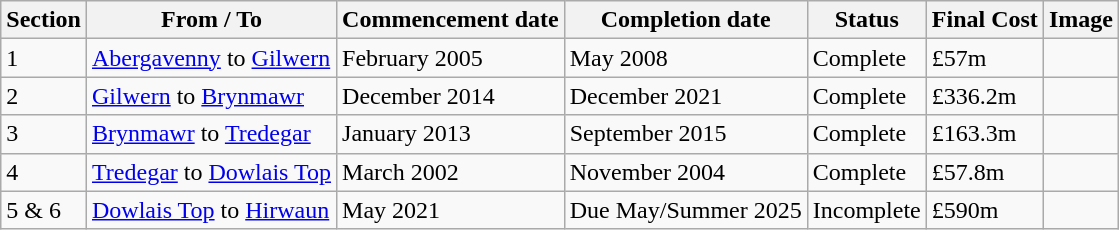<table class="wikitable sortable">
<tr>
<th>Section</th>
<th>From / To</th>
<th>Commencement date</th>
<th>Completion date</th>
<th>Status</th>
<th>Final Cost</th>
<th>Image</th>
</tr>
<tr>
<td>1</td>
<td><a href='#'>Abergavenny</a> to <a href='#'>Gilwern</a></td>
<td>February 2005</td>
<td>May 2008</td>
<td>Complete</td>
<td>£57m</td>
<td></td>
</tr>
<tr>
<td>2</td>
<td><a href='#'>Gilwern</a> to <a href='#'>Brynmawr</a></td>
<td>December 2014</td>
<td>December 2021</td>
<td>Complete</td>
<td>£336.2m</td>
<td></td>
</tr>
<tr>
<td>3</td>
<td><a href='#'>Brynmawr</a> to <a href='#'>Tredegar</a></td>
<td>January 2013</td>
<td>September 2015</td>
<td>Complete</td>
<td>£163.3m</td>
<td></td>
</tr>
<tr>
<td>4</td>
<td><a href='#'>Tredegar</a> to <a href='#'>Dowlais Top</a></td>
<td>March 2002</td>
<td>November 2004</td>
<td>Complete</td>
<td>£57.8m</td>
<td></td>
</tr>
<tr>
<td>5 & 6</td>
<td><a href='#'>Dowlais Top</a> to <a href='#'>Hirwaun</a></td>
<td>May 2021</td>
<td>Due May/Summer 2025</td>
<td>Incomplete</td>
<td>£590m</td>
<td></td>
</tr>
</table>
